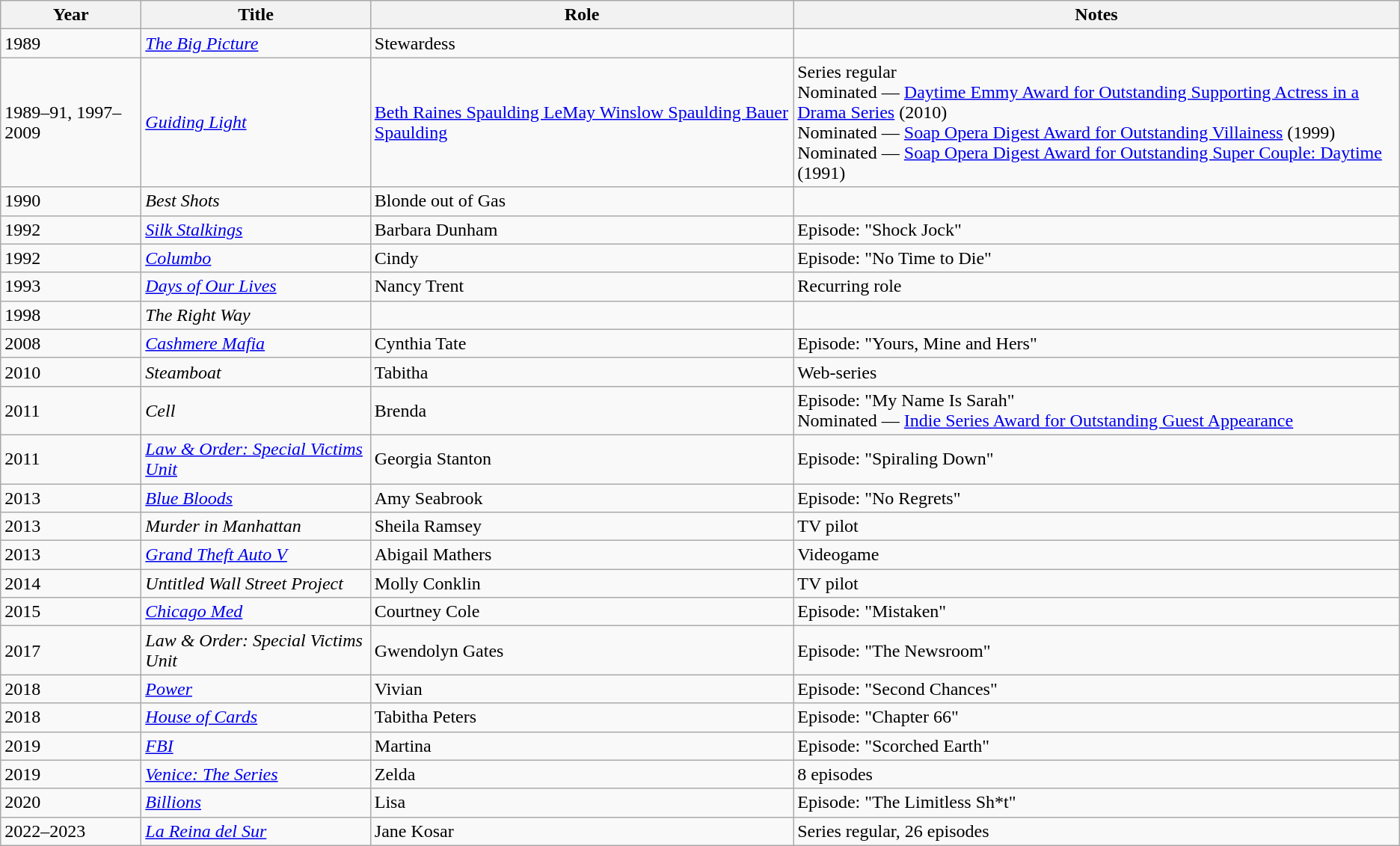<table class="wikitable sortable">
<tr>
<th>Year</th>
<th>Title</th>
<th>Role</th>
<th class="unsortable">Notes</th>
</tr>
<tr>
<td>1989</td>
<td><em><a href='#'>The Big Picture</a></em></td>
<td>Stewardess</td>
<td></td>
</tr>
<tr>
<td>1989–91, 1997–2009</td>
<td><em><a href='#'>Guiding Light</a></em></td>
<td><a href='#'>Beth Raines Spaulding LeMay Winslow Spaulding Bauer Spaulding</a></td>
<td>Series regular<br>Nominated — <a href='#'>Daytime Emmy Award for Outstanding Supporting Actress in a Drama Series</a> (2010)<br>Nominated — <a href='#'>Soap Opera Digest Award for Outstanding Villainess</a> (1999)<br>Nominated — <a href='#'>Soap Opera Digest Award for Outstanding Super Couple: Daytime</a> (1991)</td>
</tr>
<tr>
<td>1990</td>
<td><em>Best Shots</em></td>
<td>Blonde out of Gas</td>
<td></td>
</tr>
<tr>
<td>1992</td>
<td><em><a href='#'>Silk Stalkings</a></em></td>
<td>Barbara Dunham</td>
<td>Episode: "Shock Jock"</td>
</tr>
<tr>
<td>1992</td>
<td><em><a href='#'>Columbo</a></em></td>
<td>Cindy</td>
<td>Episode: "No Time to Die"</td>
</tr>
<tr>
<td>1993</td>
<td><em><a href='#'>Days of Our Lives</a></em></td>
<td>Nancy Trent</td>
<td>Recurring role</td>
</tr>
<tr>
<td>1998</td>
<td><em>The Right Way</em></td>
<td></td>
<td></td>
</tr>
<tr>
<td>2008</td>
<td><em><a href='#'>Cashmere Mafia</a></em></td>
<td>Cynthia Tate</td>
<td>Episode: "Yours, Mine and Hers"</td>
</tr>
<tr>
<td>2010</td>
<td><em>Steamboat</em></td>
<td>Tabitha</td>
<td>Web-series</td>
</tr>
<tr>
<td>2011</td>
<td><em>Cell</em></td>
<td>Brenda</td>
<td>Episode: "My Name Is Sarah"<br>Nominated — <a href='#'>Indie Series Award for Outstanding Guest Appearance</a></td>
</tr>
<tr>
<td>2011</td>
<td><em><a href='#'>Law & Order: Special Victims Unit</a></em></td>
<td>Georgia Stanton</td>
<td>Episode: "Spiraling Down"</td>
</tr>
<tr>
<td>2013</td>
<td><em><a href='#'>Blue Bloods</a></em></td>
<td>Amy Seabrook</td>
<td>Episode: "No Regrets"</td>
</tr>
<tr>
<td>2013</td>
<td><em>Murder in Manhattan</em></td>
<td>Sheila Ramsey</td>
<td>TV pilot</td>
</tr>
<tr>
<td>2013</td>
<td><em><a href='#'>Grand Theft Auto V</a></em></td>
<td>Abigail Mathers</td>
<td>Videogame</td>
</tr>
<tr>
<td>2014</td>
<td><em>Untitled Wall Street Project</em></td>
<td>Molly Conklin</td>
<td>TV pilot</td>
</tr>
<tr>
<td>2015</td>
<td><em><a href='#'>Chicago Med</a></em></td>
<td>Courtney Cole</td>
<td>Episode: "Mistaken"</td>
</tr>
<tr>
<td>2017</td>
<td><em>Law & Order: Special Victims Unit</em></td>
<td>Gwendolyn Gates</td>
<td>Episode: "The Newsroom"</td>
</tr>
<tr>
<td>2018</td>
<td><em><a href='#'>Power</a></em></td>
<td>Vivian</td>
<td>Episode: "Second Chances"</td>
</tr>
<tr>
<td>2018</td>
<td><em><a href='#'>House of Cards</a></em></td>
<td>Tabitha Peters</td>
<td>Episode: "Chapter 66"</td>
</tr>
<tr>
<td>2019</td>
<td><em><a href='#'>FBI</a></em></td>
<td>Martina</td>
<td>Episode: "Scorched Earth"</td>
</tr>
<tr>
<td>2019</td>
<td><em><a href='#'>Venice: The Series</a></em></td>
<td>Zelda</td>
<td>8 episodes</td>
</tr>
<tr>
<td>2020</td>
<td><em><a href='#'>Billions</a></em></td>
<td>Lisa</td>
<td>Episode: "The Limitless Sh*t"</td>
</tr>
<tr>
<td>2022–2023</td>
<td><em><a href='#'>La Reina del Sur</a></em></td>
<td>Jane Kosar</td>
<td>Series regular, 26 episodes</td>
</tr>
</table>
